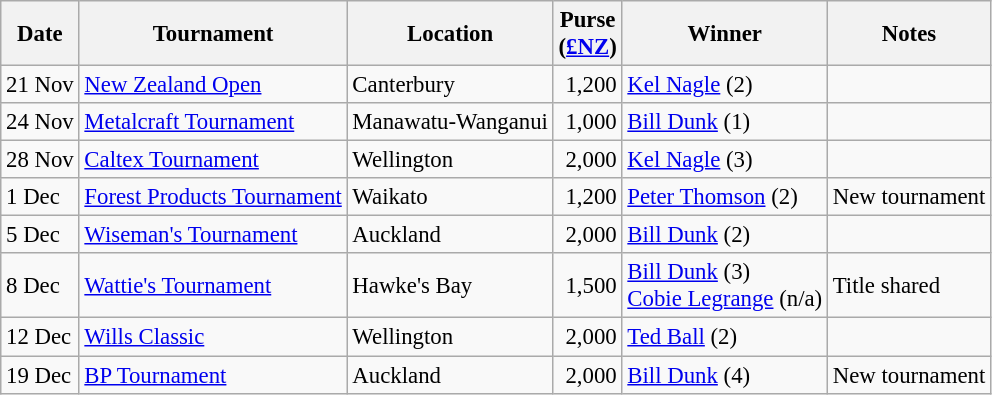<table class="wikitable" style="font-size:95%">
<tr>
<th>Date</th>
<th>Tournament</th>
<th>Location</th>
<th>Purse<br>(<a href='#'>£NZ</a>)</th>
<th>Winner</th>
<th>Notes</th>
</tr>
<tr>
<td>21 Nov</td>
<td><a href='#'>New Zealand Open</a></td>
<td>Canterbury</td>
<td align=right>1,200</td>
<td> <a href='#'>Kel Nagle</a> (2)</td>
<td></td>
</tr>
<tr>
<td>24 Nov</td>
<td><a href='#'>Metalcraft Tournament</a></td>
<td>Manawatu-Wanganui</td>
<td align=right>1,000</td>
<td> <a href='#'>Bill Dunk</a> (1)</td>
<td></td>
</tr>
<tr>
<td>28 Nov</td>
<td><a href='#'>Caltex Tournament</a></td>
<td>Wellington</td>
<td align=right>2,000</td>
<td> <a href='#'>Kel Nagle</a> (3)</td>
<td></td>
</tr>
<tr>
<td>1 Dec</td>
<td><a href='#'>Forest Products Tournament</a></td>
<td>Waikato</td>
<td align=right>1,200</td>
<td> <a href='#'>Peter Thomson</a> (2)</td>
<td>New tournament</td>
</tr>
<tr>
<td>5 Dec</td>
<td><a href='#'>Wiseman's Tournament</a></td>
<td>Auckland</td>
<td align=right>2,000</td>
<td> <a href='#'>Bill Dunk</a> (2)</td>
<td></td>
</tr>
<tr>
<td>8 Dec</td>
<td><a href='#'>Wattie's Tournament</a></td>
<td>Hawke's Bay</td>
<td align=right>1,500</td>
<td> <a href='#'>Bill Dunk</a> (3)<br> <a href='#'>Cobie Legrange</a> (n/a)</td>
<td>Title shared</td>
</tr>
<tr>
<td>12 Dec</td>
<td><a href='#'>Wills Classic</a></td>
<td>Wellington</td>
<td align=right>2,000</td>
<td> <a href='#'>Ted Ball</a> (2)</td>
<td></td>
</tr>
<tr>
<td>19 Dec</td>
<td><a href='#'>BP Tournament</a></td>
<td>Auckland</td>
<td align=right>2,000</td>
<td> <a href='#'>Bill Dunk</a> (4)</td>
<td>New tournament</td>
</tr>
</table>
